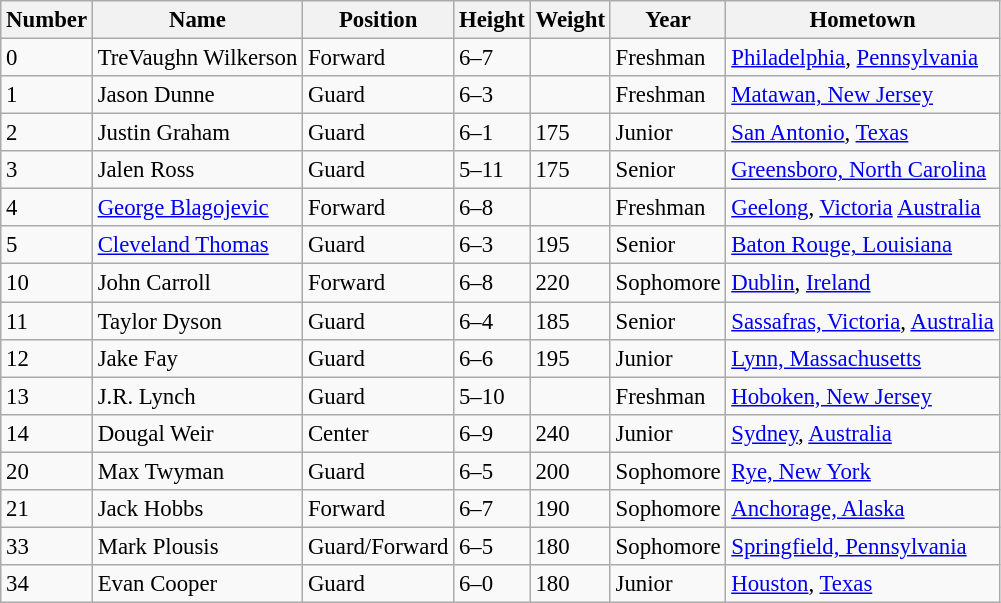<table class="wikitable sortable" style="font-size: 95%;">
<tr>
<th>Number</th>
<th>Name</th>
<th>Position</th>
<th>Height</th>
<th>Weight</th>
<th>Year</th>
<th>Hometown</th>
</tr>
<tr>
<td>0</td>
<td>TreVaughn Wilkerson</td>
<td>Forward</td>
<td>6–7</td>
<td></td>
<td>Freshman</td>
<td><a href='#'>Philadelphia</a>, <a href='#'>Pennsylvania</a></td>
</tr>
<tr>
<td>1</td>
<td>Jason Dunne</td>
<td>Guard</td>
<td>6–3</td>
<td></td>
<td>Freshman</td>
<td><a href='#'>Matawan, New Jersey</a></td>
</tr>
<tr>
<td>2</td>
<td>Justin Graham</td>
<td>Guard</td>
<td>6–1</td>
<td>175</td>
<td>Junior</td>
<td><a href='#'>San Antonio</a>, <a href='#'>Texas</a></td>
</tr>
<tr>
<td>3</td>
<td>Jalen Ross</td>
<td>Guard</td>
<td>5–11</td>
<td>175</td>
<td>Senior</td>
<td><a href='#'>Greensboro, North Carolina</a></td>
</tr>
<tr>
<td>4</td>
<td><a href='#'>George Blagojevic</a></td>
<td>Forward</td>
<td>6–8</td>
<td></td>
<td>Freshman</td>
<td><a href='#'>Geelong</a>, <a href='#'>Victoria</a> <a href='#'>Australia</a></td>
</tr>
<tr>
<td>5</td>
<td><a href='#'>Cleveland Thomas</a></td>
<td>Guard</td>
<td>6–3</td>
<td>195</td>
<td>Senior</td>
<td><a href='#'>Baton Rouge, Louisiana</a></td>
</tr>
<tr>
<td>10</td>
<td>John Carroll</td>
<td>Forward</td>
<td>6–8</td>
<td>220</td>
<td>Sophomore</td>
<td><a href='#'>Dublin</a>, <a href='#'>Ireland</a></td>
</tr>
<tr>
<td>11</td>
<td>Taylor Dyson</td>
<td>Guard</td>
<td>6–4</td>
<td>185</td>
<td>Senior</td>
<td><a href='#'>Sassafras, Victoria</a>, <a href='#'>Australia</a></td>
</tr>
<tr>
<td>12</td>
<td>Jake Fay</td>
<td>Guard</td>
<td>6–6</td>
<td>195</td>
<td>Junior</td>
<td><a href='#'>Lynn, Massachusetts</a></td>
</tr>
<tr>
<td>13</td>
<td>J.R. Lynch</td>
<td>Guard</td>
<td>5–10</td>
<td></td>
<td>Freshman</td>
<td><a href='#'>Hoboken, New Jersey</a></td>
</tr>
<tr>
<td>14</td>
<td>Dougal Weir</td>
<td>Center</td>
<td>6–9</td>
<td>240</td>
<td>Junior</td>
<td><a href='#'>Sydney</a>, <a href='#'>Australia</a></td>
</tr>
<tr>
<td>20</td>
<td>Max Twyman</td>
<td>Guard</td>
<td>6–5</td>
<td>200</td>
<td>Sophomore</td>
<td><a href='#'>Rye, New York</a></td>
</tr>
<tr>
<td>21</td>
<td>Jack Hobbs</td>
<td>Forward</td>
<td>6–7</td>
<td>190</td>
<td>Sophomore</td>
<td><a href='#'>Anchorage, Alaska</a></td>
</tr>
<tr>
<td>33</td>
<td>Mark Plousis</td>
<td>Guard/Forward</td>
<td>6–5</td>
<td>180</td>
<td>Sophomore</td>
<td><a href='#'>Springfield, Pennsylvania</a></td>
</tr>
<tr>
<td>34</td>
<td>Evan Cooper</td>
<td>Guard</td>
<td>6–0</td>
<td>180</td>
<td>Junior</td>
<td><a href='#'>Houston</a>, <a href='#'>Texas</a></td>
</tr>
</table>
